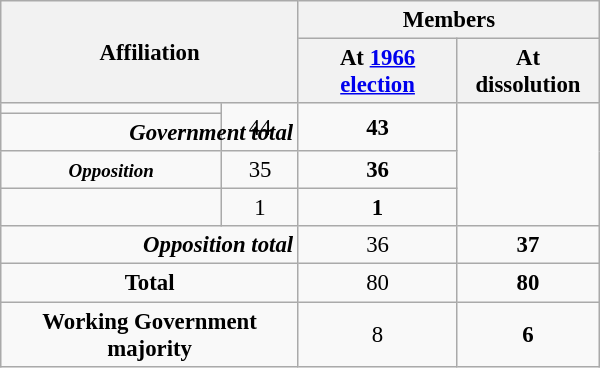<table class="wikitable" border="1" style="font-size:95%; width:300pt; text-align:center">
<tr>
<th colspan="2" rowspan="2" style="text-align:center;vertical-align:middle; ">Affiliation</th>
<th colspan="2" style="vertical-align:top;">Members</th>
</tr>
<tr>
<th>At <a href='#'>1966 election</a></th>
<th>At dissolution</th>
</tr>
<tr>
<td></td>
<td rowspan="2">44</td>
<td rowspan="2"><strong>43</strong></td>
</tr>
<tr>
<td colspan="2" rowspan="1" style="text-align:right; "><strong><em>Government total</em></strong></td>
</tr>
<tr>
<td> <small><strong><em>Opposition</em></strong></small></td>
<td>35</td>
<td><strong>36</strong></td>
</tr>
<tr>
<td></td>
<td>1</td>
<td><strong>1</strong></td>
</tr>
<tr>
<td colspan="2" rowspan="1" style="text-align:right; "><strong><em>Opposition total</em></strong></td>
<td>36</td>
<td><strong>37</strong></td>
</tr>
<tr>
<td colspan="2" rowspan="1"><strong>Total</strong><br></td>
<td>80</td>
<td><strong>80</strong></td>
</tr>
<tr>
<td colspan="2" rowspan="1"><strong>Working Government majority</strong></td>
<td>8</td>
<td><strong>6</strong></td>
</tr>
</table>
